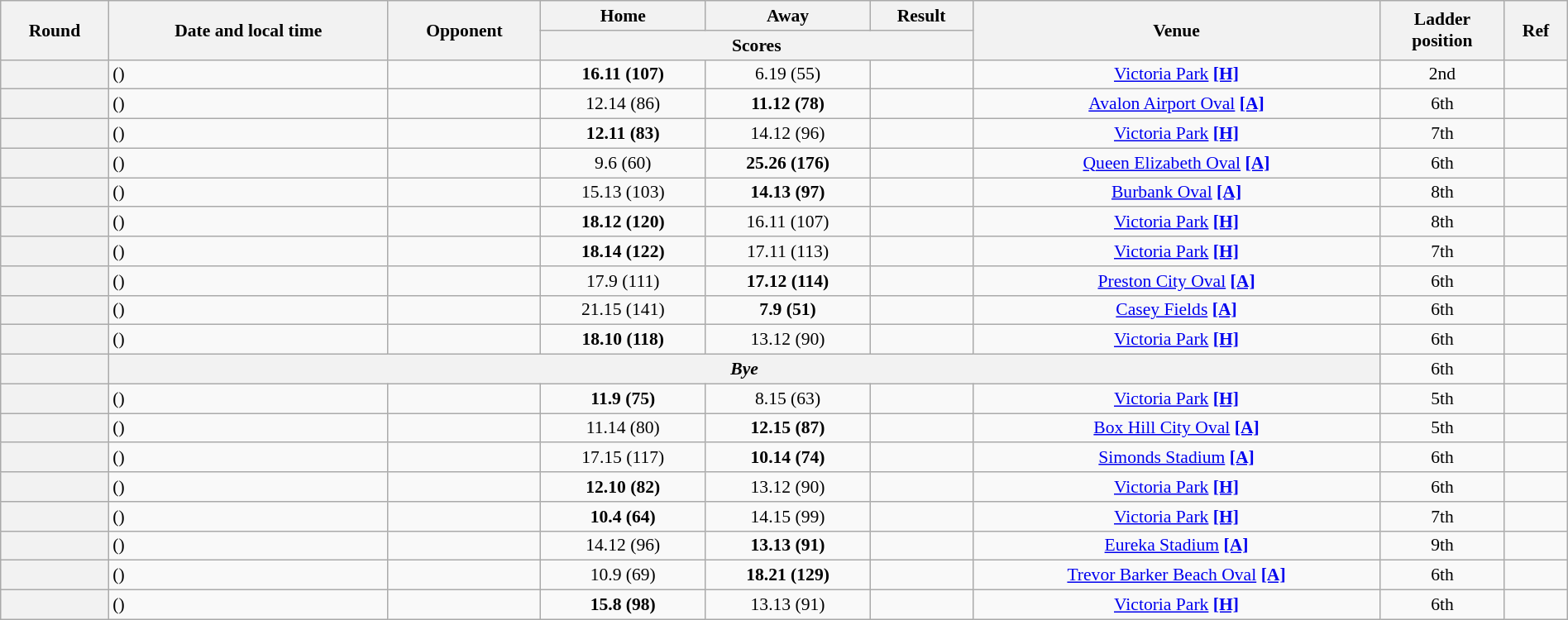<table class="wikitable plainrowheaders" style="font-size:90%; width:100%; text-align:center;">
<tr>
<th scope="col" rowspan="2">Round</th>
<th scope="col" rowspan="2">Date and local time</th>
<th scope="col" rowspan="2">Opponent</th>
<th scope="col">Home</th>
<th scope="col">Away</th>
<th scope="col">Result</th>
<th scope="col" rowspan="2">Venue</th>
<th scope="col" rowspan="2">Ladder<br>position</th>
<th scope="col" class="unsortable" rowspan=2>Ref</th>
</tr>
<tr>
<th scope="col" colspan="3">Scores</th>
</tr>
<tr>
<th scope="row"></th>
<td align=left> ()</td>
<td align=left></td>
<td><strong>16.11 (107)</strong></td>
<td>6.19 (55)</td>
<td></td>
<td><a href='#'>Victoria Park</a> <a href='#'><strong>[H]</strong></a></td>
<td>2nd</td>
<td></td>
</tr>
<tr>
<th scope="row"></th>
<td align=left> ()</td>
<td align=left></td>
<td>12.14 (86)</td>
<td><strong>11.12 (78)</strong></td>
<td></td>
<td><a href='#'>Avalon Airport Oval</a> <a href='#'><strong>[A]</strong></a></td>
<td>6th</td>
<td></td>
</tr>
<tr>
<th scope="row"></th>
<td align=left> ()</td>
<td align=left></td>
<td><strong>12.11 (83)</strong></td>
<td>14.12 (96)</td>
<td></td>
<td><a href='#'>Victoria Park</a> <a href='#'><strong>[H]</strong></a></td>
<td>7th</td>
<td></td>
</tr>
<tr>
<th scope="row"></th>
<td align=left> ()</td>
<td align=left></td>
<td>9.6 (60)</td>
<td><strong>25.26 (176)</strong></td>
<td></td>
<td><a href='#'>Queen Elizabeth Oval</a> <a href='#'><strong>[A]</strong></a></td>
<td>6th</td>
<td></td>
</tr>
<tr>
<th scope="row"></th>
<td align=left> ()</td>
<td align=left></td>
<td>15.13 (103)</td>
<td><strong>14.13 (97)</strong></td>
<td></td>
<td><a href='#'>Burbank Oval</a> <a href='#'><strong>[A]</strong></a></td>
<td>8th</td>
<td></td>
</tr>
<tr>
<th scope="row"></th>
<td align=left> ()</td>
<td align=left></td>
<td><strong>18.12 (120)</strong></td>
<td>16.11 (107)</td>
<td></td>
<td><a href='#'>Victoria Park</a> <a href='#'><strong>[H]</strong></a></td>
<td>8th</td>
<td></td>
</tr>
<tr>
<th scope="row"></th>
<td align=left> ()</td>
<td align=left></td>
<td><strong>18.14 (122)</strong></td>
<td>17.11 (113)</td>
<td></td>
<td><a href='#'>Victoria Park</a> <a href='#'><strong>[H]</strong></a></td>
<td>7th</td>
<td></td>
</tr>
<tr>
<th scope="row"></th>
<td align=left> ()</td>
<td align=left></td>
<td>17.9 (111)</td>
<td><strong>17.12 (114)</strong></td>
<td></td>
<td><a href='#'>Preston City Oval</a> <a href='#'><strong>[A]</strong></a></td>
<td>6th</td>
<td></td>
</tr>
<tr>
<th scope="row"></th>
<td align=left> ()</td>
<td align=left></td>
<td>21.15 (141)</td>
<td><strong>7.9 (51)</strong></td>
<td></td>
<td><a href='#'>Casey Fields</a> <a href='#'><strong>[A]</strong></a></td>
<td>6th</td>
<td></td>
</tr>
<tr>
<th scope="row"></th>
<td align=left> ()</td>
<td align=left></td>
<td><strong>18.10 (118)</strong></td>
<td>13.12 (90)</td>
<td></td>
<td><a href='#'>Victoria Park</a> <a href='#'><strong>[H]</strong></a></td>
<td>6th</td>
<td></td>
</tr>
<tr>
<th scope="row"></th>
<th colspan=6><span><em>Bye</em></span></th>
<td>6th</td>
<td></td>
</tr>
<tr>
<th scope="row"></th>
<td align=left> ()</td>
<td align=left></td>
<td><strong>11.9 (75)</strong></td>
<td>8.15 (63)</td>
<td></td>
<td><a href='#'>Victoria Park</a> <a href='#'><strong>[H]</strong></a></td>
<td>5th</td>
<td></td>
</tr>
<tr>
<th scope="row"></th>
<td align=left> ()</td>
<td align=left></td>
<td>11.14 (80)</td>
<td><strong>12.15 (87)</strong></td>
<td></td>
<td><a href='#'>Box Hill City Oval</a> <a href='#'><strong>[A]</strong></a></td>
<td>5th</td>
<td></td>
</tr>
<tr>
<th scope="row"></th>
<td align=left> ()</td>
<td align=left></td>
<td>17.15 (117)</td>
<td><strong>10.14 (74)</strong></td>
<td></td>
<td><a href='#'>Simonds Stadium</a> <a href='#'><strong>[A]</strong></a></td>
<td>6th</td>
<td></td>
</tr>
<tr>
<th scope="row"></th>
<td align=left> ()</td>
<td align=left></td>
<td><strong>12.10 (82)</strong></td>
<td>13.12 (90)</td>
<td></td>
<td><a href='#'>Victoria Park</a> <a href='#'><strong>[H]</strong></a></td>
<td>6th</td>
<td></td>
</tr>
<tr>
<th scope="row"></th>
<td align=left> ()</td>
<td align=left></td>
<td><strong>10.4 (64)</strong></td>
<td>14.15 (99)</td>
<td></td>
<td><a href='#'>Victoria Park</a> <a href='#'><strong>[H]</strong></a></td>
<td>7th</td>
<td></td>
</tr>
<tr>
<th scope="row"></th>
<td align=left> ()</td>
<td align=left></td>
<td>14.12 (96)</td>
<td><strong>13.13 (91)</strong></td>
<td></td>
<td><a href='#'>Eureka Stadium</a> <a href='#'><strong>[A]</strong></a></td>
<td>9th</td>
<td></td>
</tr>
<tr>
<th scope="row"></th>
<td align=left> ()</td>
<td align=left></td>
<td>10.9 (69)</td>
<td><strong>18.21 (129)</strong></td>
<td></td>
<td><a href='#'>Trevor Barker Beach Oval</a> <a href='#'><strong>[A]</strong></a></td>
<td>6th</td>
<td></td>
</tr>
<tr>
<th scope="row"></th>
<td align=left> ()</td>
<td align=left></td>
<td><strong>15.8 (98)</strong></td>
<td>13.13 (91)</td>
<td></td>
<td><a href='#'>Victoria Park</a> <a href='#'><strong>[H]</strong></a></td>
<td>6th</td>
<td></td>
</tr>
</table>
